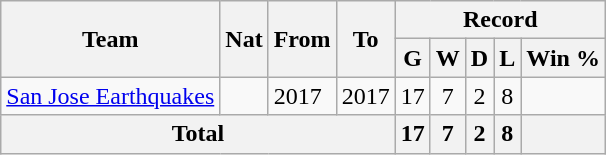<table class="wikitable" style="text-align: center">
<tr>
<th rowspan="2">Team</th>
<th rowspan="2">Nat</th>
<th rowspan="2">From</th>
<th rowspan="2">To</th>
<th colspan="5">Record</th>
</tr>
<tr>
<th>G</th>
<th>W</th>
<th>D</th>
<th>L</th>
<th>Win %</th>
</tr>
<tr>
<td align=left><a href='#'>San Jose Earthquakes</a></td>
<td align="left"></td>
<td align=left>2017</td>
<td align=left>2017</td>
<td>17</td>
<td>7</td>
<td>2</td>
<td>8</td>
<td></td>
</tr>
<tr>
<th colspan="4">Total</th>
<th>17</th>
<th>7</th>
<th>2</th>
<th>8</th>
<th></th>
</tr>
</table>
